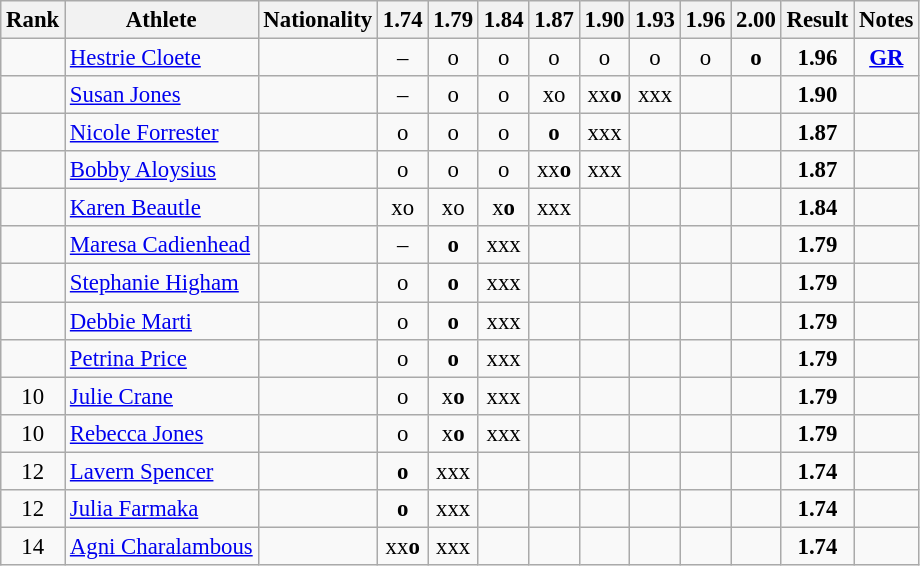<table class="wikitable sortable" style="text-align:center;font-size:95%">
<tr>
<th>Rank</th>
<th>Athlete</th>
<th>Nationality</th>
<th>1.74</th>
<th>1.79</th>
<th>1.84</th>
<th>1.87</th>
<th>1.90</th>
<th>1.93</th>
<th>1.96</th>
<th>2.00</th>
<th>Result</th>
<th>Notes</th>
</tr>
<tr>
<td></td>
<td align="left"><a href='#'>Hestrie Cloete</a></td>
<td align=left></td>
<td>–</td>
<td>o</td>
<td>o</td>
<td>o</td>
<td>o</td>
<td>o</td>
<td>o</td>
<td><strong>o</strong></td>
<td><strong>1.96</strong></td>
<td><strong><a href='#'>GR</a></strong></td>
</tr>
<tr>
<td></td>
<td align="left"><a href='#'>Susan Jones</a></td>
<td align=left></td>
<td>–</td>
<td>o</td>
<td>o</td>
<td>xo</td>
<td>xx<strong>o</strong></td>
<td>xxx</td>
<td></td>
<td></td>
<td><strong>1.90</strong></td>
<td></td>
</tr>
<tr>
<td></td>
<td align="left"><a href='#'>Nicole Forrester</a></td>
<td align=left></td>
<td>o</td>
<td>o</td>
<td>o</td>
<td><strong>o</strong></td>
<td>xxx</td>
<td></td>
<td></td>
<td></td>
<td><strong>1.87</strong></td>
<td></td>
</tr>
<tr>
<td></td>
<td align="left"><a href='#'>Bobby Aloysius</a></td>
<td align=left></td>
<td>o</td>
<td>o</td>
<td>o</td>
<td>xx<strong>o</strong></td>
<td>xxx</td>
<td></td>
<td></td>
<td></td>
<td><strong>1.87</strong></td>
<td></td>
</tr>
<tr>
<td></td>
<td align="left"><a href='#'>Karen Beautle</a></td>
<td align=left></td>
<td>xo</td>
<td>xo</td>
<td>x<strong>o</strong></td>
<td>xxx</td>
<td></td>
<td></td>
<td></td>
<td></td>
<td><strong>1.84</strong></td>
<td></td>
</tr>
<tr>
<td></td>
<td align="left"><a href='#'>Maresa Cadienhead</a></td>
<td align=left></td>
<td>–</td>
<td><strong>o</strong></td>
<td>xxx</td>
<td></td>
<td></td>
<td></td>
<td></td>
<td></td>
<td><strong>1.79</strong></td>
<td></td>
</tr>
<tr>
<td></td>
<td align="left"><a href='#'>Stephanie Higham</a></td>
<td align=left></td>
<td>o</td>
<td><strong>o</strong></td>
<td>xxx</td>
<td></td>
<td></td>
<td></td>
<td></td>
<td></td>
<td><strong>1.79</strong></td>
<td></td>
</tr>
<tr>
<td></td>
<td align="left"><a href='#'>Debbie Marti</a></td>
<td align=left></td>
<td>o</td>
<td><strong>o</strong></td>
<td>xxx</td>
<td></td>
<td></td>
<td></td>
<td></td>
<td></td>
<td><strong>1.79</strong></td>
<td></td>
</tr>
<tr>
<td></td>
<td align="left"><a href='#'>Petrina Price</a></td>
<td align=left></td>
<td>o</td>
<td><strong>o</strong></td>
<td>xxx</td>
<td></td>
<td></td>
<td></td>
<td></td>
<td></td>
<td><strong>1.79</strong></td>
<td></td>
</tr>
<tr>
<td>10</td>
<td align="left"><a href='#'>Julie Crane</a></td>
<td align=left></td>
<td>o</td>
<td>x<strong>o</strong></td>
<td>xxx</td>
<td></td>
<td></td>
<td></td>
<td></td>
<td></td>
<td><strong>1.79</strong></td>
<td></td>
</tr>
<tr>
<td>10</td>
<td align="left"><a href='#'>Rebecca Jones</a></td>
<td align=left></td>
<td>o</td>
<td>x<strong>o</strong></td>
<td>xxx</td>
<td></td>
<td></td>
<td></td>
<td></td>
<td></td>
<td><strong>1.79</strong></td>
<td></td>
</tr>
<tr>
<td>12</td>
<td align="left"><a href='#'>Lavern Spencer</a></td>
<td align=left></td>
<td><strong>o</strong></td>
<td>xxx</td>
<td></td>
<td></td>
<td></td>
<td></td>
<td></td>
<td></td>
<td><strong>1.74</strong></td>
<td></td>
</tr>
<tr>
<td>12</td>
<td align="left"><a href='#'>Julia Farmaka</a></td>
<td align=left></td>
<td><strong>o</strong></td>
<td>xxx</td>
<td></td>
<td></td>
<td></td>
<td></td>
<td></td>
<td></td>
<td><strong>1.74</strong></td>
<td></td>
</tr>
<tr>
<td>14</td>
<td align="left"><a href='#'>Agni Charalambous</a></td>
<td align=left></td>
<td>xx<strong>o</strong></td>
<td>xxx</td>
<td></td>
<td></td>
<td></td>
<td></td>
<td></td>
<td></td>
<td><strong>1.74</strong></td>
<td></td>
</tr>
</table>
